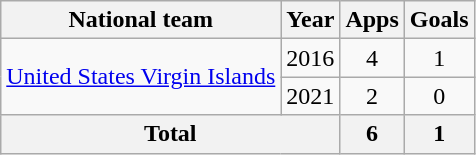<table class="wikitable" style="text-align:center">
<tr>
<th>National team</th>
<th>Year</th>
<th>Apps</th>
<th>Goals</th>
</tr>
<tr>
<td rowspan="2"><a href='#'>United States Virgin Islands</a></td>
<td>2016</td>
<td>4</td>
<td>1</td>
</tr>
<tr>
<td>2021</td>
<td>2</td>
<td>0</td>
</tr>
<tr>
<th colspan="2">Total</th>
<th>6</th>
<th>1</th>
</tr>
</table>
